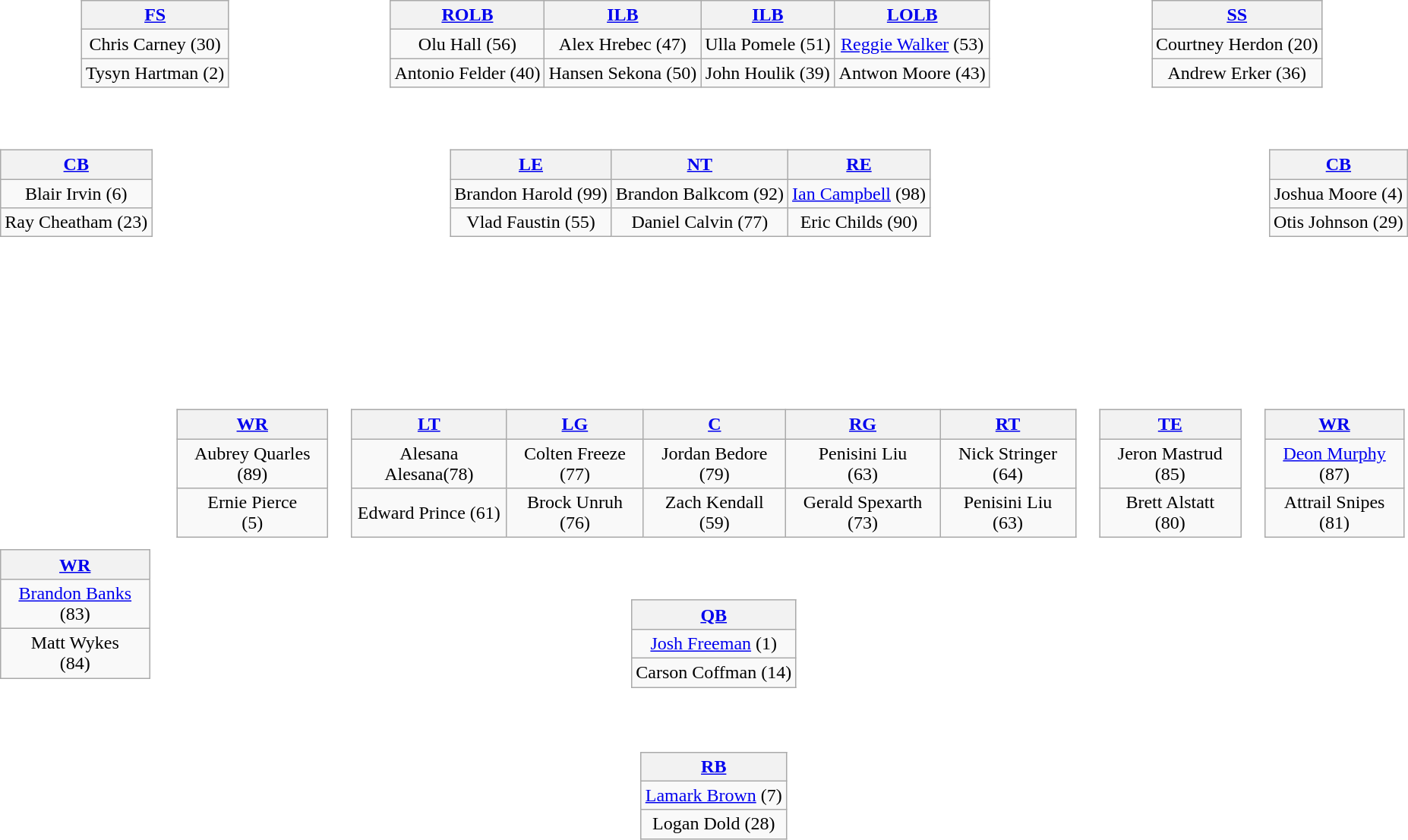<table>
<tr>
<td align="center"><br><table style="width:100%">
<tr>
<td align="right"><br><table class="wikitable" style="text-align:center">
<tr>
<th><a href='#'>FS</a></th>
</tr>
<tr>
<td>Chris Carney (30)</td>
</tr>
<tr>
<td>Tysyn Hartman (2)</td>
</tr>
</table>
</td>
<td align="center"><br><table class="wikitable" style="text-align:center">
<tr>
<th><a href='#'>ROLB</a></th>
<th><a href='#'>ILB</a></th>
<th><a href='#'>ILB</a></th>
<th><a href='#'>LOLB</a></th>
</tr>
<tr>
<td>Olu Hall (56)</td>
<td>Alex Hrebec (47)</td>
<td>Ulla Pomele (51)</td>
<td><a href='#'>Reggie Walker</a> (53)</td>
</tr>
<tr>
<td>Antonio Felder (40)</td>
<td>Hansen Sekona (50)</td>
<td>John Houlik (39)</td>
<td>Antwon Moore (43)</td>
</tr>
</table>
</td>
<td align="left"><br><table class="wikitable" style="text-align:center">
<tr>
<th><a href='#'>SS</a></th>
</tr>
<tr>
<td>Courtney Herdon (20)</td>
</tr>
<tr>
<td>Andrew Erker (36)</td>
</tr>
</table>
</td>
</tr>
<tr>
<td align="left"><br><table class="wikitable" style="text-align:center">
<tr>
<th><a href='#'>CB</a></th>
</tr>
<tr>
<td>Blair Irvin (6)</td>
</tr>
<tr>
<td>Ray Cheatham (23)</td>
</tr>
</table>
</td>
<td align="center"><br><table class="wikitable" style="text-align:center">
<tr>
<th><a href='#'>LE</a></th>
<th><a href='#'>NT</a></th>
<th><a href='#'>RE</a></th>
</tr>
<tr>
<td>Brandon Harold (99)</td>
<td>Brandon Balkcom (92)</td>
<td><a href='#'>Ian Campbell</a> (98)</td>
</tr>
<tr>
<td>Vlad Faustin (55)</td>
<td>Daniel Calvin (77)</td>
<td>Eric Childs (90)</td>
</tr>
</table>
</td>
<td align="right"><br><table class="wikitable" style="text-align:center">
<tr>
<th><a href='#'>CB</a></th>
</tr>
<tr>
<td>Joshua Moore (4)</td>
</tr>
<tr>
<td>Otis Johnson (29)</td>
</tr>
</table>
</td>
</tr>
</table>
</td>
</tr>
<tr>
<td style="height:3em"></td>
</tr>
<tr>
<td align="center"><br><table style="width:100%">
<tr>
<td align="left"><br><table class="wikitable" style="text-align:center">
<tr>
<th><a href='#'>WR</a></th>
</tr>
<tr>
<td><a href='#'>Brandon Banks</a> (83)</td>
</tr>
<tr>
<td>Matt Wykes<br> (84)</td>
</tr>
</table>
</td>
<td><br><table style="width:100%">
<tr>
<td align="left"><br><table class="wikitable" style="text-align:center">
<tr>
<th><a href='#'>WR</a></th>
</tr>
<tr>
<td>Aubrey Quarles (89)</td>
</tr>
<tr>
<td>Ernie Pierce<br> (5)</td>
</tr>
</table>
</td>
<td><br><table class="wikitable" style="text-align:center">
<tr>
<th><a href='#'>LT</a></th>
<th><a href='#'>LG</a></th>
<th><a href='#'>C</a></th>
<th><a href='#'>RG</a></th>
<th><a href='#'>RT</a></th>
</tr>
<tr>
<td>Alesana Alesana(78)</td>
<td>Colten Freeze (77)</td>
<td>Jordan Bedore (79)</td>
<td>Penisini Liu <br> (63)</td>
<td>Nick Stringer (64)</td>
</tr>
<tr>
<td>Edward Prince (61)</td>
<td>Brock Unruh (76)</td>
<td>Zach Kendall (59)</td>
<td>Gerald Spexarth (73)</td>
<td>Penisini Liu <br> (63)</td>
</tr>
</table>
</td>
<td><br><table class="wikitable" style="text-align:center">
<tr>
<th><a href='#'>TE</a></th>
</tr>
<tr>
<td>Jeron Mastrud (85)</td>
</tr>
<tr>
<td>Brett Alstatt <br>(80)</td>
</tr>
</table>
</td>
<td align="right"><br><table class="wikitable" style="text-align:center">
<tr>
<th><a href='#'>WR</a></th>
</tr>
<tr>
<td><a href='#'>Deon Murphy</a> (87)</td>
</tr>
<tr>
<td>Attrail Snipes (81)</td>
</tr>
</table>
</td>
</tr>
<tr>
<td></td>
<td align="center"><br><table class="wikitable" style="text-align:center">
<tr>
<th><a href='#'>QB</a></th>
</tr>
<tr>
<td><a href='#'>Josh Freeman</a> (1)</td>
</tr>
<tr>
<td>Carson Coffman (14)</td>
</tr>
</table>
</td>
</tr>
<tr>
</tr>
<tr>
<td></td>
<td align="center"><br><table class="wikitable" style="text-align:center">
<tr>
<th><a href='#'>RB</a></th>
</tr>
<tr>
<td><a href='#'>Lamark Brown</a> (7)</td>
</tr>
<tr>
<td>Logan Dold (28)</td>
</tr>
</table>
</td>
</tr>
</table>
</td>
</tr>
</table>
</td>
</tr>
</table>
